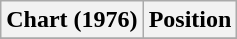<table class="wikitable sortable plainrowheaders" style="text-align:center">
<tr>
<th scope="col">Chart (1976)</th>
<th scope="col">Position</th>
</tr>
<tr>
</tr>
</table>
